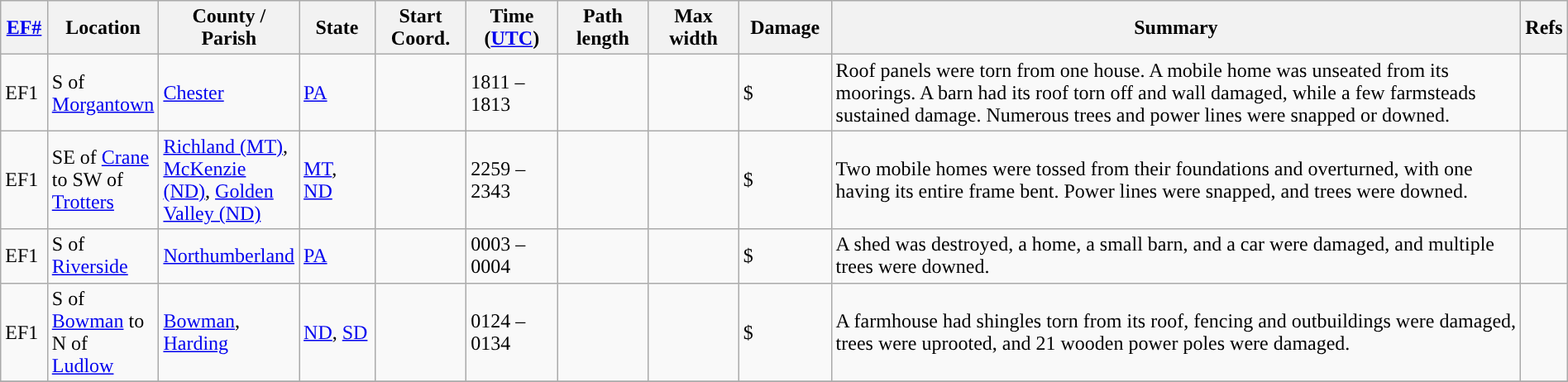<table class="wikitable sortable" style="width:100%;">
<tr>
<th scope="col" width="3%" align="center"><a href='#'>EF#</a></th>
<th scope="col" width="7%" align="center" class="unsortable">Location</th>
<th scope="col" width="6%" align="center" class="unsortable">County / Parish</th>
<th scope="col" width="5%" align="center">State</th>
<th scope="col" width="6%" align="center">Start Coord.</th>
<th scope="col" width="6%" align="center">Time (<a href='#'>UTC</a>)</th>
<th scope="col" width="6%" align="center">Path length</th>
<th scope="col" width="6%" align="center">Max width</th>
<th scope="col" width="6%" align="center">Damage</th>
<th scope="col" width="48%" class="unsortable" align="center">Summary</th>
<th scope="col" width="48%" class="unsortable" align="center">Refs</th>
</tr>
<tr>
<td>EF1</td>
<td>S of <a href='#'>Morgantown</a></td>
<td><a href='#'>Chester</a></td>
<td><a href='#'>PA</a></td>
<td></td>
<td>1811 – 1813</td>
<td></td>
<td></td>
<td>$</td>
<td>Roof panels were torn from one house. A mobile home was unseated from its moorings. A barn had its roof torn off and wall damaged, while a few farmsteads sustained damage. Numerous trees and power lines were snapped or downed.</td>
<td></td>
</tr>
<tr>
<td>EF1</td>
<td>SE of <a href='#'>Crane</a> to SW of <a href='#'>Trotters</a></td>
<td><a href='#'>Richland (MT)</a>, <a href='#'>McKenzie (ND)</a>, <a href='#'>Golden Valley (ND)</a></td>
<td><a href='#'>MT</a>, <a href='#'>ND</a></td>
<td></td>
<td>2259 – 2343</td>
<td></td>
<td></td>
<td>$</td>
<td>Two mobile homes were tossed from their foundations and overturned, with one having its entire frame bent. Power lines were snapped, and trees were downed.</td>
<td><br></td>
</tr>
<tr>
<td>EF1</td>
<td>S of <a href='#'>Riverside</a></td>
<td><a href='#'>Northumberland</a></td>
<td><a href='#'>PA</a></td>
<td></td>
<td>0003 – 0004</td>
<td></td>
<td></td>
<td>$</td>
<td>A shed was destroyed, a home, a small barn, and a car were damaged, and multiple trees were downed.</td>
<td></td>
</tr>
<tr>
<td>EF1</td>
<td>S of <a href='#'>Bowman</a> to N of <a href='#'>Ludlow</a></td>
<td><a href='#'>Bowman</a>, <a href='#'>Harding</a></td>
<td><a href='#'>ND</a>, <a href='#'>SD</a></td>
<td></td>
<td>0124 – 0134</td>
<td></td>
<td></td>
<td>$</td>
<td>A farmhouse had shingles torn from its roof, fencing and outbuildings were damaged, trees were uprooted, and 21 wooden power poles were damaged.</td>
<td></td>
</tr>
<tr>
</tr>
</table>
